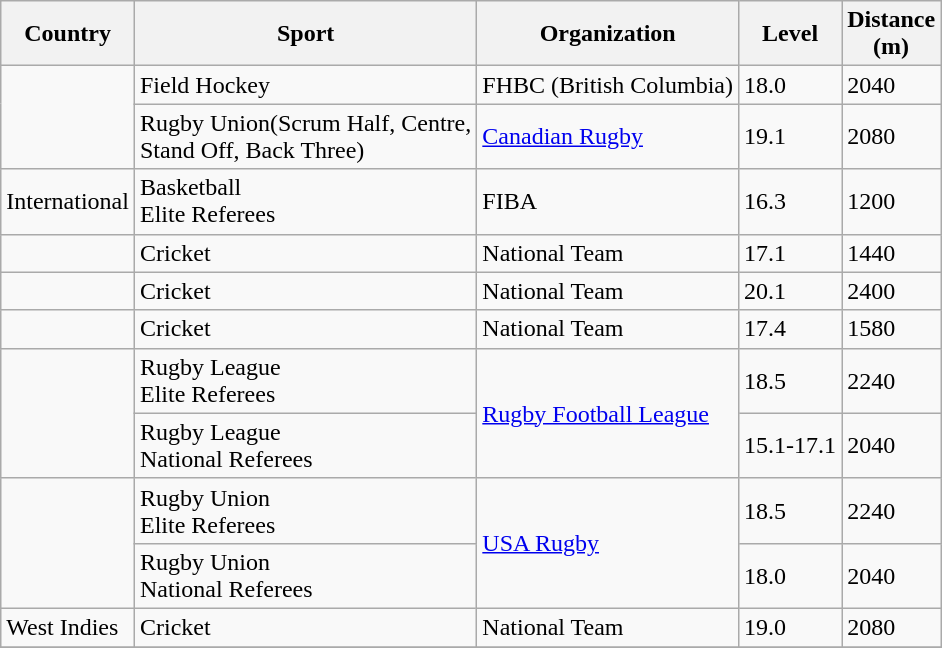<table class="wikitable">
<tr>
<th>Country</th>
<th>Sport</th>
<th>Organization</th>
<th>Level</th>
<th>Distance<br>(m)</th>
</tr>
<tr>
<td rowspan=2></td>
<td>Field Hockey</td>
<td>FHBC (British Columbia)</td>
<td>18.0</td>
<td>2040</td>
</tr>
<tr>
<td>Rugby Union(Scrum Half, Centre,<br>Stand Off, Back Three)</td>
<td><a href='#'>Canadian Rugby</a></td>
<td>19.1</td>
<td>2080</td>
</tr>
<tr>
<td> International</td>
<td>Basketball<br>Elite Referees</td>
<td>FIBA</td>
<td>16.3</td>
<td>1200</td>
</tr>
<tr>
<td></td>
<td>Cricket</td>
<td>National Team</td>
<td>17.1</td>
<td>1440</td>
</tr>
<tr>
<td></td>
<td>Cricket</td>
<td>National Team</td>
<td>20.1</td>
<td>2400</td>
</tr>
<tr>
<td></td>
<td>Cricket</td>
<td>National Team</td>
<td>17.4</td>
<td>1580</td>
</tr>
<tr>
<td rowspan=2></td>
<td>Rugby League<br> Elite Referees</td>
<td rowspan=2><a href='#'>Rugby Football League</a></td>
<td>18.5</td>
<td>2240</td>
</tr>
<tr>
<td>Rugby League<br>National Referees</td>
<td>15.1-17.1</td>
<td>2040</td>
</tr>
<tr>
<td rowspan=2></td>
<td>Rugby Union<br> Elite Referees</td>
<td rowspan=2><a href='#'>USA Rugby</a></td>
<td>18.5</td>
<td>2240</td>
</tr>
<tr>
<td>Rugby Union<br>National Referees</td>
<td>18.0</td>
<td>2040</td>
</tr>
<tr>
<td> West Indies</td>
<td>Cricket</td>
<td>National Team</td>
<td>19.0</td>
<td>2080</td>
</tr>
<tr>
</tr>
</table>
